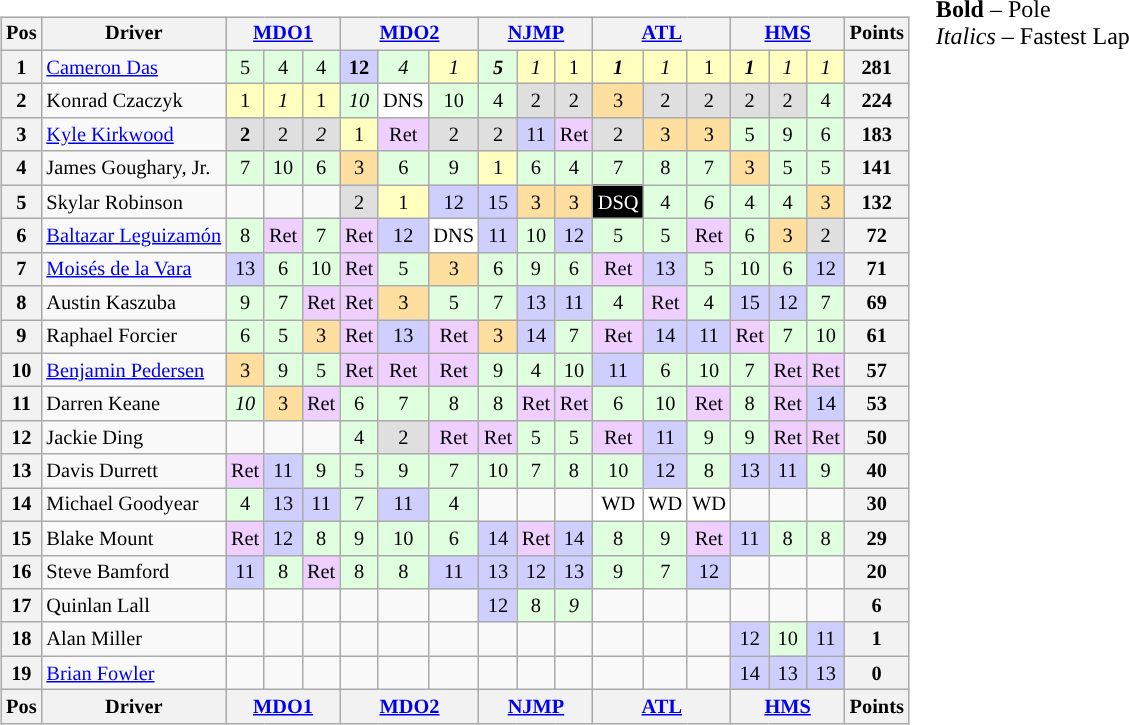<table>
<tr>
<td><br><table class="wikitable" style="font-size:85%; text-align:center">
<tr style="background:#f9f9f9">
<th>Pos</th>
<th>Driver</th>
<th colspan=3><a href='#'>MDO1</a></th>
<th colspan=3><a href='#'>MDO2</a></th>
<th colspan=3><a href='#'>NJMP</a></th>
<th colspan=3><a href='#'>ATL</a></th>
<th colspan=3><a href='#'>HMS</a></th>
<th>Points</th>
</tr>
<tr>
<th>1</th>
<td style="text-align:left"> <a href='#'>Cameron Das</a></td>
<td style="background:#DFFFDF">5</td>
<td style="background:#DFFFDF">4</td>
<td style="background:#DFFFDF">4</td>
<td style="background:#CFCFFF"><strong>12</strong></td>
<td style="background:#DFFFDF"><em>4</em></td>
<td style="background:#FFFFBF"><em>1</em></td>
<td style="background:#DFFFDF"><strong><em>5</em></strong></td>
<td style="background:#FFFFBF"><em>1</em></td>
<td style="background:#FFFFBF">1</td>
<td style="background:#FFFFBF"><strong><em>1</em></strong></td>
<td style="background:#FFFFBF"><em>1</em></td>
<td style="background:#FFFFBF">1</td>
<td style="background:#FFFFBF"><strong><em>1</em></strong></td>
<td style="background:#FFFFBF"><em>1</em></td>
<td style="background:#FFFFBF"><em>1</em></td>
<th>281</th>
</tr>
<tr>
<th>2</th>
<td style="text-align:left"> Konrad Czaczyk</td>
<td style="background:#FFFFBF">1</td>
<td style="background:#FFFFBF"><em>1</em></td>
<td style="background:#FFFFBF">1</td>
<td style="background:#DFFFDF"><em>10</em></td>
<td style="background:#FFFFFF">DNS</td>
<td style="background:#DFFFDF">10</td>
<td style="background:#DFFFDF">4</td>
<td style="background:#DFDFDF">2</td>
<td style="background:#DFDFDF">2</td>
<td style="background:#FFDF9F">3</td>
<td style="background:#DFDFDF">2</td>
<td style="background:#DFDFDF">2</td>
<td style="background:#DFDFDF">2</td>
<td style="background:#DFDFDF">2</td>
<td style="background:#DFFFDF">4</td>
<th>224</th>
</tr>
<tr>
<th>3</th>
<td style="text-align:left"> <a href='#'>Kyle Kirkwood</a></td>
<td style="background:#DFDFDF"><strong>2</strong></td>
<td style="background:#DFDFDF">2</td>
<td style="background:#DFDFDF"><em>2</em></td>
<td style="background:#FFFFBF">1</td>
<td style="background:#EFCFFF">Ret</td>
<td style="background:#DFDFDF">2</td>
<td style="background:#DFDFDF">2</td>
<td style="background:#CFCFFF">11</td>
<td style="background:#EFCFFF">Ret</td>
<td style="background:#DFDFDF">2</td>
<td style="background:#FFDF9F">3</td>
<td style="background:#FFDF9F">3</td>
<td style="background:#DFFFDF">5</td>
<td style="background:#DFFFDF">9</td>
<td style="background:#DFFFDF">6</td>
<th>183</th>
</tr>
<tr>
<th>4</th>
<td style="text-align:left"> James Goughary, Jr.</td>
<td style="background:#DFFFDF">7</td>
<td style="background:#DFFFDF">10</td>
<td style="background:#DFFFDF">6</td>
<td style="background:#FFDF9F">3</td>
<td style="background:#DFFFDF">6</td>
<td style="background:#DFFFDF">9</td>
<td style="background:#FFFFBF">1</td>
<td style="background:#DFFFDF">6</td>
<td style="background:#DFFFDF">4</td>
<td style="background:#DFFFDF">7</td>
<td style="background:#DFFFDF">8</td>
<td style="background:#DFFFDF">7</td>
<td style="background:#FFDF9F">3</td>
<td style="background:#DFFFDF">5</td>
<td style="background:#DFFFDF">5</td>
<th>141</th>
</tr>
<tr>
<th>5</th>
<td style="text-align:left"> Skylar Robinson</td>
<td></td>
<td></td>
<td></td>
<td style="background:#DFDFDF">2</td>
<td style="background:#FFFFBF">1</td>
<td style="background:#CFCFFF">12</td>
<td style="background:#CFCFFF">15</td>
<td style="background:#FFDF9F">3</td>
<td style="background:#FFDF9F">3</td>
<td style="background:#000000; color:#ffffff">DSQ</td>
<td style="background:#DFFFDF">4</td>
<td style="background:#DFFFDF"><em>6</em></td>
<td style="background:#DFFFDF">4</td>
<td style="background:#DFFFDF">4</td>
<td style="background:#FFDF9F">3</td>
<th>132</th>
</tr>
<tr>
<th>6</th>
<td align=left nowrap> <a href='#'>Baltazar Leguizamón</a></td>
<td style="background:#DFFFDF">8</td>
<td style="background:#EFCFFF">Ret</td>
<td style="background:#DFFFDF">7</td>
<td style="background:#EFCFFF">Ret</td>
<td style="background:#CFCFFF">12</td>
<td style="background:#FFFFFF">DNS</td>
<td style="background:#CFCFFF">11</td>
<td style="background:#DFFFDF">10</td>
<td style="background:#CFCFFF">12</td>
<td style="background:#DFFFDF">5</td>
<td style="background:#DFFFDF">5</td>
<td style="background:#EFCFFF">Ret</td>
<td style="background:#DFFFDF">6</td>
<td style="background:#FFDF9F">3</td>
<td style="background:#DFDFDF">2</td>
<th>72</th>
</tr>
<tr>
<th>7</th>
<td style="text-align:left"> <a href='#'>Moisés de la Vara</a></td>
<td style="background:#CFCFFF">13</td>
<td style="background:#DFFFDF">6</td>
<td style="background:#DFFFDF">10</td>
<td style="background:#EFCFFF">Ret</td>
<td style="background:#DFFFDF">5</td>
<td style="background:#FFDF9F">3</td>
<td style="background:#DFFFDF">6</td>
<td style="background:#DFFFDF">9</td>
<td style="background:#DFFFDF">6</td>
<td style="background:#EFCFFF">Ret</td>
<td style="background:#CFCFFF">13</td>
<td style="background:#DFFFDF">5</td>
<td style="background:#DFFFDF">10</td>
<td style="background:#DFFFDF">6</td>
<td style="background:#CFCFFF">12</td>
<th>71</th>
</tr>
<tr>
<th>8</th>
<td style="text-align:left"> Austin Kaszuba</td>
<td style="background:#DFFFDF">9</td>
<td style="background:#DFFFDF">7</td>
<td style="background:#EFCFFF">Ret</td>
<td style="background:#EFCFFF">Ret</td>
<td style="background:#FFDF9F">3</td>
<td style="background:#DFFFDF">5</td>
<td style="background:#DFFFDF">7</td>
<td style="background:#CFCFFF">13</td>
<td style="background:#CFCFFF">11</td>
<td style="background:#DFFFDF">4</td>
<td style="background:#EFCFFF">Ret</td>
<td style="background:#DFFFDF">4</td>
<td style="background:#CFCFFF">15</td>
<td style="background:#CFCFFF">12</td>
<td style="background:#DFFFDF">7</td>
<th>69</th>
</tr>
<tr>
<th>9</th>
<td style="text-align:left"> Raphael Forcier</td>
<td style="background:#DFFFDF">6</td>
<td style="background:#DFFFDF">5</td>
<td style="background:#FFDF9F">3</td>
<td style="background:#EFCFFF">Ret</td>
<td style="background:#CFCFFF">13</td>
<td style="background:#EFCFFF">Ret</td>
<td style="background:#FFDF9F">3</td>
<td style="background:#CFCFFF">14</td>
<td style="background:#DFFFDF">7</td>
<td style="background:#EFCFFF">Ret</td>
<td style="background:#CFCFFF">14</td>
<td style="background:#CFCFFF">11</td>
<td style="background:#EFCFFF">Ret</td>
<td style="background:#DFFFDF">7</td>
<td style="background:#DFFFDF">10</td>
<th>61</th>
</tr>
<tr>
<th>10</th>
<td style="text-align:left"> <a href='#'>Benjamin Pedersen</a></td>
<td style="background:#FFDF9F">3</td>
<td style="background:#DFFFDF">9</td>
<td style="background:#DFFFDF">5</td>
<td style="background:#EFCFFF">Ret</td>
<td style="background:#EFCFFF">Ret</td>
<td style="background:#EFCFFF">Ret</td>
<td style="background:#DFFFDF">9</td>
<td style="background:#DFFFDF">4</td>
<td style="background:#DFFFDF">10</td>
<td style="background:#CFCFFF">11</td>
<td style="background:#DFFFDF">6</td>
<td style="background:#DFFFDF">10</td>
<td style="background:#DFFFDF">7</td>
<td style="background:#EFCFFF">Ret</td>
<td style="background:#EFCFFF">Ret</td>
<th>57</th>
</tr>
<tr>
<th>11</th>
<td style="text-align:left"> Darren Keane</td>
<td style="background:#DFFFDF"><em>10</em></td>
<td style="background:#FFDF9F">3</td>
<td style="background:#EFCFFF">Ret</td>
<td style="background:#DFFFDF">6</td>
<td style="background:#DFFFDF">7</td>
<td style="background:#DFFFDF">8</td>
<td style="background:#DFFFDF">8</td>
<td style="background:#EFCFFF">Ret</td>
<td style="background:#EFCFFF">Ret</td>
<td style="background:#DFFFDF">6</td>
<td style="background:#DFFFDF">10</td>
<td style="background:#EFCFFF">Ret</td>
<td style="background:#DFFFDF">8</td>
<td style="background:#EFCFFF">Ret</td>
<td style="background:#CFCFFF">14</td>
<th>53</th>
</tr>
<tr>
<th>12</th>
<td style="text-align:left"> Jackie Ding</td>
<td></td>
<td></td>
<td></td>
<td style="background:#DFFFDF">4</td>
<td style="background:#DFDFDF">2</td>
<td style="background:#EFCFFF">Ret</td>
<td style="background:#EFCFFF">Ret</td>
<td style="background:#DFFFDF">5</td>
<td style="background:#DFFFDF">5</td>
<td style="background:#EFCFFF">Ret</td>
<td style="background:#CFCFFF">11</td>
<td style="background:#DFFFDF">9</td>
<td style="background:#DFFFDF">9</td>
<td style="background:#EFCFFF">Ret</td>
<td style="background:#EFCFFF">Ret</td>
<th>50</th>
</tr>
<tr>
<th>13</th>
<td style="text-align:left"> Davis Durrett</td>
<td style="background:#EFCFFF">Ret</td>
<td style="background:#CFCFFF">11</td>
<td style="background:#DFFFDF">9</td>
<td style="background:#DFFFDF">5</td>
<td style="background:#DFFFDF">9</td>
<td style="background:#DFFFDF">7</td>
<td style="background:#DFFFDF">10</td>
<td style="background:#DFFFDF">7</td>
<td style="background:#DFFFDF">8</td>
<td style="background:#DFFFDF">10</td>
<td style="background:#CFCFFF">12</td>
<td style="background:#DFFFDF">8</td>
<td style="background:#CFCFFF">13</td>
<td style="background:#CFCFFF">11</td>
<td style="background:#DFFFDF">9</td>
<th>40</th>
</tr>
<tr>
<th>14</th>
<td style="text-align:left"> Michael Goodyear</td>
<td style="background:#DFFFDF">4</td>
<td style="background:#CFCFFF">13</td>
<td style="background:#CFCFFF">11</td>
<td style="background:#DFFFDF">7</td>
<td style="background:#CFCFFF">11</td>
<td style="background:#DFFFDF">4</td>
<td></td>
<td></td>
<td></td>
<td style="background:#FFFFFF">WD</td>
<td style="background:#FFFFFF">WD</td>
<td style="background:#FFFFFF">WD</td>
<td></td>
<td></td>
<td></td>
<th>30</th>
</tr>
<tr>
<th>15</th>
<td style="text-align:left"> Blake Mount</td>
<td style="background:#EFCFFF">Ret</td>
<td style="background:#CFCFFF">12</td>
<td style="background:#DFFFDF">8</td>
<td style="background:#DFFFDF">9</td>
<td style="background:#DFFFDF">10</td>
<td style="background:#DFFFDF">6</td>
<td style="background:#CFCFFF">14</td>
<td style="background:#EFCFFF">Ret</td>
<td style="background:#CFCFFF">14</td>
<td style="background:#DFFFDF">8</td>
<td style="background:#DFFFDF">9</td>
<td style="background:#EFCFFF">Ret</td>
<td style="background:#CFCFFF">11</td>
<td style="background:#DFFFDF">8</td>
<td style="background:#DFFFDF">8</td>
<th>29</th>
</tr>
<tr>
<th>16</th>
<td style="text-align:left"> Steve Bamford</td>
<td style="background:#CFCFFF">11</td>
<td style="background:#DFFFDF">8</td>
<td style="background:#EFCFFF">Ret</td>
<td style="background:#DFFFDF">8</td>
<td style="background:#DFFFDF">8</td>
<td style="background:#CFCFFF">11</td>
<td style="background:#CFCFFF">13</td>
<td style="background:#CFCFFF">12</td>
<td style="background:#CFCFFF">13</td>
<td style="background:#DFFFDF">9</td>
<td style="background:#DFFFDF">7</td>
<td style="background:#CFCFFF">12</td>
<td></td>
<td></td>
<td></td>
<th>20</th>
</tr>
<tr>
<th>17</th>
<td style="text-align:left"> Quinlan Lall</td>
<td></td>
<td></td>
<td></td>
<td></td>
<td></td>
<td></td>
<td style="background:#CFCFFF">12</td>
<td style="background:#DFFFDF">8</td>
<td style="background:#DFFFDF"><em>9</em></td>
<td></td>
<td></td>
<td></td>
<td></td>
<td></td>
<td></td>
<th>6</th>
</tr>
<tr>
<th>18</th>
<td style="text-align:left"> Alan Miller</td>
<td></td>
<td></td>
<td></td>
<td></td>
<td></td>
<td></td>
<td></td>
<td></td>
<td></td>
<td></td>
<td></td>
<td></td>
<td style="background:#CFCFFF">12</td>
<td style="background:#DFFFDF">10</td>
<td style="background:#CFCFFF">11</td>
<th>1</th>
</tr>
<tr>
<th>19</th>
<td style="text-align:left"> <a href='#'>Brian Fowler</a></td>
<td></td>
<td></td>
<td></td>
<td></td>
<td></td>
<td></td>
<td></td>
<td></td>
<td></td>
<td></td>
<td></td>
<td></td>
<td style="background:#CFCFFF">14</td>
<td style="background:#CFCFFF">13</td>
<td style="background:#CFCFFF">13</td>
<th>0</th>
</tr>
<tr>
<th>Pos</th>
<th>Driver</th>
<th colspan=3><a href='#'>MDO1</a></th>
<th colspan=3><a href='#'>MDO2</a></th>
<th colspan=3><a href='#'>NJMP</a></th>
<th colspan=3><a href='#'>ATL</a></th>
<th colspan=3><a href='#'>HMS</a></th>
<th>Points</th>
</tr>
</table>
</td>
<td style="vertical-align:top"><br>
<span><strong>Bold</strong> – Pole<br><em>Italics</em> – Fastest Lap</span></td>
</tr>
</table>
